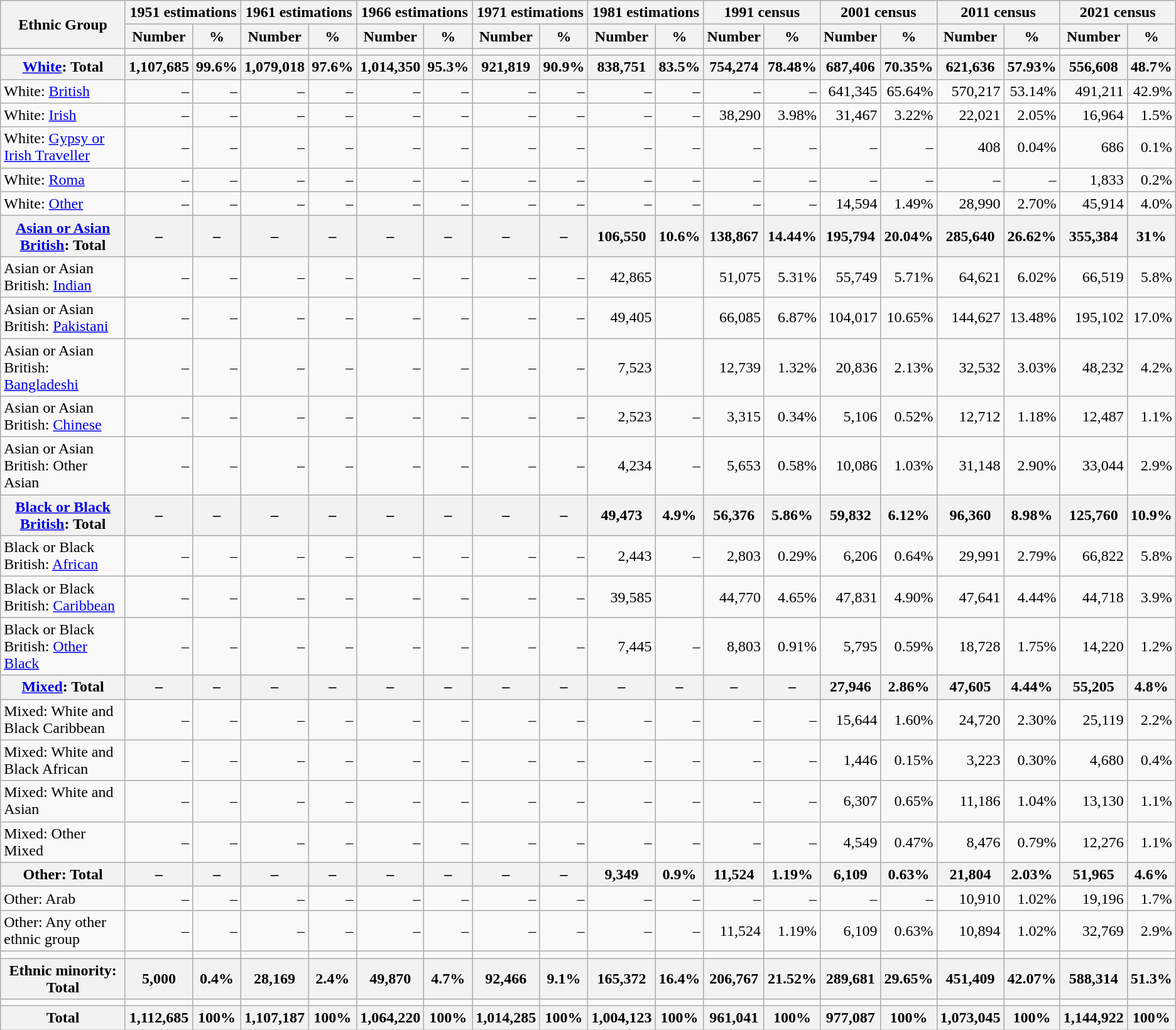<table class="wikitable sortable" style="text-align:right">
<tr>
<th rowspan="2">Ethnic Group</th>
<th colspan="2">1951 estimations</th>
<th colspan="2">1961 estimations</th>
<th colspan="2">1966 estimations</th>
<th colspan="2">1971 estimations</th>
<th colspan="2">1981 estimations</th>
<th colspan="2">1991 census</th>
<th colspan="2">2001 census</th>
<th colspan="2">2011 census</th>
<th colspan="2">2021 census</th>
</tr>
<tr>
<th>Number</th>
<th>%</th>
<th>Number</th>
<th>%</th>
<th>Number</th>
<th>%</th>
<th>Number</th>
<th>%</th>
<th>Number</th>
<th>%</th>
<th>Number</th>
<th>%</th>
<th>Number</th>
<th>%</th>
<th>Number</th>
<th>%</th>
<th>Number</th>
<th>%</th>
</tr>
<tr>
<td></td>
<td></td>
<td></td>
<td></td>
<td></td>
<td></td>
<td></td>
<td></td>
<td></td>
<td></td>
<td></td>
<td></td>
<td></td>
<td></td>
<td></td>
<td></td>
<td></td>
<td></td>
<td></td>
</tr>
<tr>
<th><a href='#'>White</a>: Total</th>
<th>1,107,685</th>
<th>99.6%</th>
<th>1,079,018</th>
<th>97.6%</th>
<th>1,014,350</th>
<th>95.3%</th>
<th>921,819</th>
<th>90.9%</th>
<th>838,751</th>
<th>83.5%</th>
<th>754,274</th>
<th>78.48%</th>
<th>687,406</th>
<th>70.35%</th>
<th>621,636</th>
<th>57.93%</th>
<th>556,608</th>
<th>48.7%</th>
</tr>
<tr>
<td style="text-align:left">White: <a href='#'>British</a></td>
<td>–</td>
<td>–</td>
<td>–</td>
<td>–</td>
<td>–</td>
<td>–</td>
<td>–</td>
<td>–</td>
<td>–</td>
<td>–</td>
<td>–</td>
<td>–</td>
<td>641,345</td>
<td>65.64%</td>
<td>570,217</td>
<td>53.14%</td>
<td>491,211</td>
<td>42.9%</td>
</tr>
<tr>
<td style="text-align:left">White: <a href='#'>Irish</a></td>
<td>–</td>
<td>–</td>
<td>–</td>
<td>–</td>
<td>–</td>
<td>–</td>
<td>–</td>
<td>–</td>
<td>–</td>
<td>–</td>
<td>38,290</td>
<td>3.98%</td>
<td>31,467</td>
<td>3.22%</td>
<td>22,021</td>
<td>2.05%</td>
<td>16,964</td>
<td>1.5%</td>
</tr>
<tr>
<td style="text-align:left">White: <a href='#'>Gypsy or Irish Traveller</a></td>
<td>–</td>
<td>–</td>
<td>–</td>
<td>–</td>
<td>–</td>
<td>–</td>
<td>–</td>
<td>–</td>
<td>–</td>
<td>–</td>
<td>–</td>
<td>–</td>
<td>–</td>
<td>–</td>
<td>408</td>
<td>0.04%</td>
<td>686</td>
<td>0.1%</td>
</tr>
<tr>
<td style="text-align:left">White: <a href='#'>Roma</a></td>
<td>–</td>
<td>–</td>
<td>–</td>
<td>–</td>
<td>–</td>
<td>–</td>
<td>–</td>
<td>–</td>
<td>–</td>
<td>–</td>
<td>–</td>
<td>–</td>
<td>–</td>
<td>–</td>
<td>–</td>
<td>–</td>
<td>1,833</td>
<td>0.2%</td>
</tr>
<tr>
<td style="text-align:left">White: <a href='#'>Other</a></td>
<td>–</td>
<td>–</td>
<td>–</td>
<td>–</td>
<td>–</td>
<td>–</td>
<td>–</td>
<td>–</td>
<td>–</td>
<td>–</td>
<td>–</td>
<td>–</td>
<td>14,594</td>
<td>1.49%</td>
<td>28,990</td>
<td>2.70%</td>
<td>45,914</td>
<td>4.0%</td>
</tr>
<tr>
<th><a href='#'>Asian or Asian British</a>: Total</th>
<th>–</th>
<th>–</th>
<th>–</th>
<th>–</th>
<th>–</th>
<th>–</th>
<th>–</th>
<th>–</th>
<th>106,550</th>
<th>10.6%</th>
<th>138,867</th>
<th>14.44%</th>
<th>195,794</th>
<th>20.04%</th>
<th>285,640</th>
<th>26.62%</th>
<th>355,384</th>
<th>31%</th>
</tr>
<tr>
<td style="text-align:left">Asian or Asian British: <a href='#'>Indian</a></td>
<td>–</td>
<td>–</td>
<td>–</td>
<td>–</td>
<td>–</td>
<td>–</td>
<td>–</td>
<td>–</td>
<td>42,865</td>
<td></td>
<td>51,075</td>
<td>5.31%</td>
<td>55,749</td>
<td>5.71%</td>
<td>64,621</td>
<td>6.02%</td>
<td>66,519</td>
<td>5.8%</td>
</tr>
<tr>
<td style="text-align:left">Asian or Asian British: <a href='#'>Pakistani</a></td>
<td>–</td>
<td>–</td>
<td>–</td>
<td>–</td>
<td>–</td>
<td>–</td>
<td>–</td>
<td>–</td>
<td>49,405</td>
<td></td>
<td>66,085</td>
<td>6.87%</td>
<td>104,017</td>
<td>10.65%</td>
<td>144,627</td>
<td>13.48%</td>
<td>195,102</td>
<td>17.0%</td>
</tr>
<tr>
<td style="text-align:left">Asian or Asian British: <a href='#'>Bangladeshi</a></td>
<td>–</td>
<td>–</td>
<td>–</td>
<td>–</td>
<td>–</td>
<td>–</td>
<td>–</td>
<td>–</td>
<td>7,523</td>
<td></td>
<td>12,739</td>
<td>1.32%</td>
<td>20,836</td>
<td>2.13%</td>
<td>32,532</td>
<td>3.03%</td>
<td>48,232</td>
<td>4.2%</td>
</tr>
<tr>
<td style="text-align:left">Asian or Asian British: <a href='#'>Chinese</a></td>
<td>–</td>
<td>–</td>
<td>–</td>
<td>–</td>
<td>–</td>
<td>–</td>
<td>–</td>
<td>–</td>
<td>2,523</td>
<td>–</td>
<td>3,315</td>
<td>0.34%</td>
<td>5,106</td>
<td>0.52%</td>
<td>12,712</td>
<td>1.18%</td>
<td>12,487</td>
<td>1.1%</td>
</tr>
<tr>
<td style="text-align:left">Asian or Asian British: Other Asian</td>
<td>–</td>
<td>–</td>
<td>–</td>
<td>–</td>
<td>–</td>
<td>–</td>
<td>–</td>
<td>–</td>
<td>4,234</td>
<td>–</td>
<td>5,653</td>
<td>0.58%</td>
<td>10,086</td>
<td>1.03%</td>
<td>31,148</td>
<td>2.90%</td>
<td>33,044</td>
<td>2.9%</td>
</tr>
<tr>
<th><a href='#'>Black or Black British</a>: Total</th>
<th>–</th>
<th>–</th>
<th>–</th>
<th>–</th>
<th>–</th>
<th>–</th>
<th>–</th>
<th>–</th>
<th>49,473</th>
<th>4.9%</th>
<th>56,376</th>
<th>5.86%</th>
<th>59,832</th>
<th>6.12%</th>
<th>96,360</th>
<th>8.98%</th>
<th>125,760</th>
<th>10.9%</th>
</tr>
<tr>
<td style="text-align:left">Black or Black British: <a href='#'>African</a></td>
<td>–</td>
<td>–</td>
<td>–</td>
<td>–</td>
<td>–</td>
<td>–</td>
<td>–</td>
<td>–</td>
<td>2,443</td>
<td>–</td>
<td>2,803</td>
<td>0.29%</td>
<td>6,206</td>
<td>0.64%</td>
<td>29,991</td>
<td>2.79%</td>
<td>66,822</td>
<td>5.8%</td>
</tr>
<tr>
<td style="text-align:left">Black or Black British: <a href='#'>Caribbean</a></td>
<td>–</td>
<td>–</td>
<td>–</td>
<td>–</td>
<td>–</td>
<td>–</td>
<td>–</td>
<td>–</td>
<td>39,585</td>
<td></td>
<td>44,770</td>
<td>4.65%</td>
<td>47,831</td>
<td>4.90%</td>
<td>47,641</td>
<td>4.44%</td>
<td>44,718</td>
<td>3.9%</td>
</tr>
<tr>
<td style="text-align:left">Black or Black British: <a href='#'>Other Black</a></td>
<td>–</td>
<td>–</td>
<td>–</td>
<td>–</td>
<td>–</td>
<td>–</td>
<td>–</td>
<td>–</td>
<td>7,445</td>
<td>–</td>
<td>8,803</td>
<td>0.91%</td>
<td>5,795</td>
<td>0.59%</td>
<td>18,728</td>
<td>1.75%</td>
<td>14,220</td>
<td>1.2%</td>
</tr>
<tr>
<th><a href='#'>Mixed</a>: Total</th>
<th>–</th>
<th>–</th>
<th>–</th>
<th>–</th>
<th>–</th>
<th>–</th>
<th>–</th>
<th>–</th>
<th>–</th>
<th>–</th>
<th>–</th>
<th>–</th>
<th>27,946</th>
<th>2.86%</th>
<th>47,605</th>
<th>4.44%</th>
<th>55,205</th>
<th>4.8%</th>
</tr>
<tr>
<td style="text-align:left">Mixed: White and Black Caribbean</td>
<td>–</td>
<td>–</td>
<td>–</td>
<td>–</td>
<td>–</td>
<td>–</td>
<td>–</td>
<td>–</td>
<td>–</td>
<td>–</td>
<td>–</td>
<td>–</td>
<td>15,644</td>
<td>1.60%</td>
<td>24,720</td>
<td>2.30%</td>
<td>25,119</td>
<td>2.2%</td>
</tr>
<tr>
<td style="text-align:left">Mixed: White and Black African</td>
<td>–</td>
<td>–</td>
<td>–</td>
<td>–</td>
<td>–</td>
<td>–</td>
<td>–</td>
<td>–</td>
<td>–</td>
<td>–</td>
<td>–</td>
<td>–</td>
<td>1,446</td>
<td>0.15%</td>
<td>3,223</td>
<td>0.30%</td>
<td>4,680</td>
<td>0.4%</td>
</tr>
<tr>
<td style="text-align:left">Mixed: White and Asian</td>
<td>–</td>
<td>–</td>
<td>–</td>
<td>–</td>
<td>–</td>
<td>–</td>
<td>–</td>
<td>–</td>
<td>–</td>
<td>–</td>
<td>–</td>
<td>–</td>
<td>6,307</td>
<td>0.65%</td>
<td>11,186</td>
<td>1.04%</td>
<td>13,130</td>
<td>1.1%</td>
</tr>
<tr>
<td style="text-align:left">Mixed: Other Mixed</td>
<td>–</td>
<td>–</td>
<td>–</td>
<td>–</td>
<td>–</td>
<td>–</td>
<td>–</td>
<td>–</td>
<td>–</td>
<td>–</td>
<td>–</td>
<td>–</td>
<td>4,549</td>
<td>0.47%</td>
<td>8,476</td>
<td>0.79%</td>
<td>12,276</td>
<td>1.1%</td>
</tr>
<tr>
<th>Other: Total</th>
<th>–</th>
<th>–</th>
<th>–</th>
<th>–</th>
<th>–</th>
<th>–</th>
<th>–</th>
<th>–</th>
<th>9,349</th>
<th>0.9%</th>
<th>11,524</th>
<th>1.19%</th>
<th>6,109</th>
<th>0.63%</th>
<th>21,804</th>
<th>2.03%</th>
<th>51,965</th>
<th>4.6%</th>
</tr>
<tr>
<td style="text-align:left">Other: Arab</td>
<td>–</td>
<td>–</td>
<td>–</td>
<td>–</td>
<td>–</td>
<td>–</td>
<td>–</td>
<td>–</td>
<td>–</td>
<td>–</td>
<td>–</td>
<td>–</td>
<td>–</td>
<td>–</td>
<td>10,910</td>
<td>1.02%</td>
<td>19,196</td>
<td>1.7%</td>
</tr>
<tr>
<td style="text-align:left">Other: Any other ethnic group</td>
<td>–</td>
<td>–</td>
<td>–</td>
<td>–</td>
<td>–</td>
<td>–</td>
<td>–</td>
<td>–</td>
<td>–</td>
<td>–</td>
<td>11,524</td>
<td>1.19%</td>
<td>6,109</td>
<td>0.63%</td>
<td>10,894</td>
<td>1.02%</td>
<td>32,769</td>
<td>2.9%</td>
</tr>
<tr>
<td></td>
<td></td>
<td></td>
<td></td>
<td></td>
<td></td>
<td></td>
<td></td>
<td></td>
<td></td>
<td></td>
<td></td>
<td></td>
<td></td>
<td></td>
<td></td>
<td></td>
<td></td>
<td></td>
</tr>
<tr>
<th>Ethnic minority: Total</th>
<th>5,000</th>
<th>0.4%</th>
<th>28,169</th>
<th>2.4%</th>
<th>49,870</th>
<th>4.7%</th>
<th>92,466</th>
<th>9.1%</th>
<th>165,372</th>
<th>16.4%</th>
<th>206,767</th>
<th>21.52%</th>
<th>289,681</th>
<th>29.65%</th>
<th>451,409</th>
<th>42.07%</th>
<th>588,314</th>
<th>51.3%</th>
</tr>
<tr>
<td></td>
<td></td>
<td></td>
<td></td>
<td></td>
<td></td>
<td></td>
<td></td>
<td></td>
<td></td>
<td></td>
<td></td>
<td></td>
<td></td>
<td></td>
<td></td>
<td></td>
<td></td>
<td></td>
</tr>
<tr>
<th>Total</th>
<th>1,112,685</th>
<th>100%</th>
<th>1,107,187</th>
<th>100%</th>
<th>1,064,220</th>
<th>100%</th>
<th>1,014,285</th>
<th>100%</th>
<th>1,004,123</th>
<th>100%</th>
<th>961,041</th>
<th>100%</th>
<th>977,087</th>
<th>100%</th>
<th>1,073,045</th>
<th>100%</th>
<th>1,144,922</th>
<th>100%</th>
</tr>
</table>
